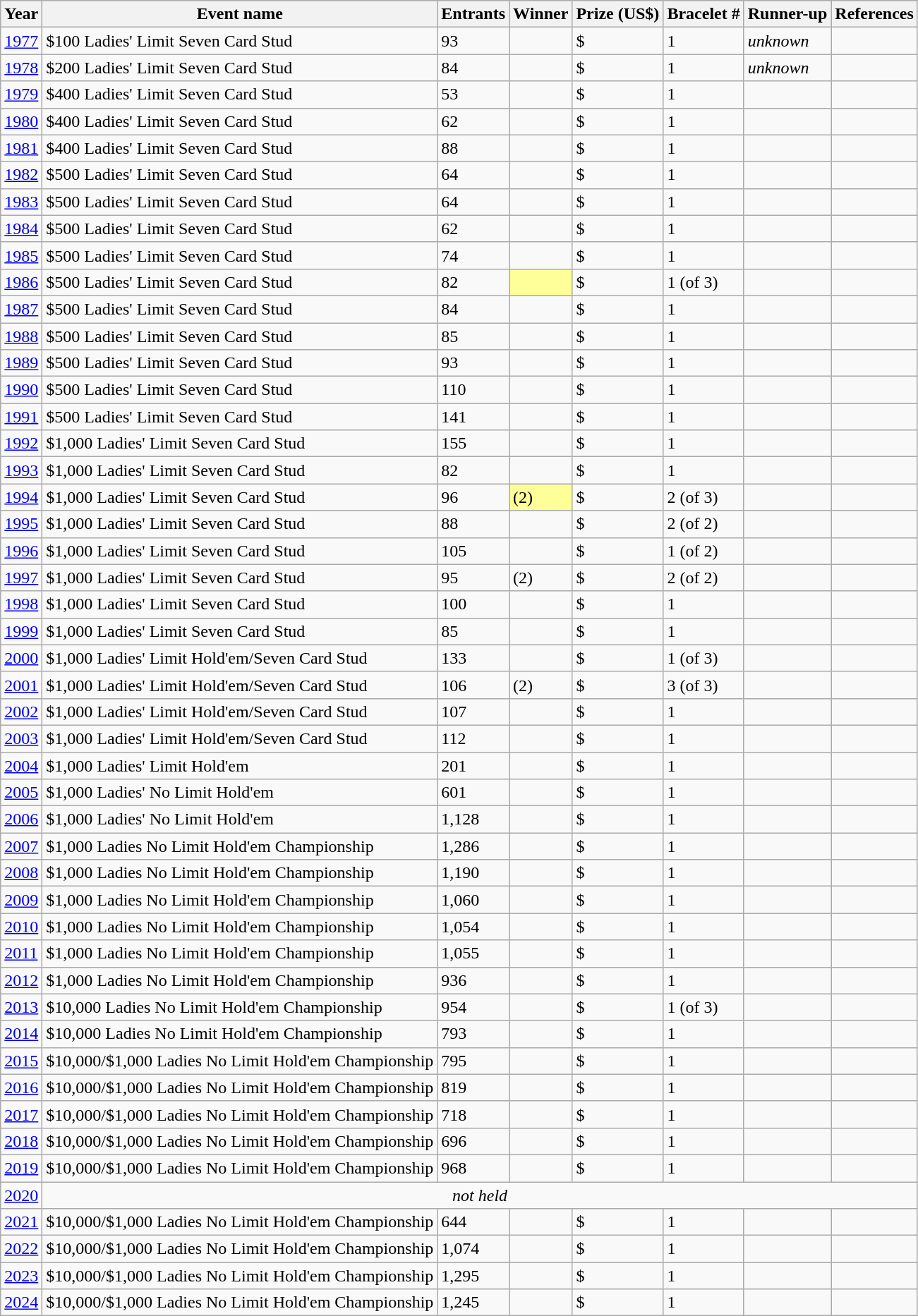<table class="wikitable sortable">
<tr>
<th>Year</th>
<th class="unsortable">Event name</th>
<th>Entrants</th>
<th>Winner</th>
<th>Prize (US$)</th>
<th>Bracelet #</th>
<th>Runner-up</th>
<th class="unsortable">References</th>
</tr>
<tr>
<td><a href='#'>1977</a></td>
<td>$100 Ladies' Limit Seven Card Stud</td>
<td>93</td>
<td> </td>
<td>$</td>
<td>1</td>
<td> <em>unknown</em></td>
<td></td>
</tr>
<tr>
<td><a href='#'>1978</a></td>
<td>$200 Ladies' Limit Seven Card Stud</td>
<td>84</td>
<td> </td>
<td>$</td>
<td>1</td>
<td> <em>unknown</em></td>
<td></td>
</tr>
<tr>
<td><a href='#'>1979</a></td>
<td>$400 Ladies' Limit Seven Card Stud</td>
<td>53</td>
<td> </td>
<td>$</td>
<td>1</td>
<td> </td>
<td></td>
</tr>
<tr>
<td><a href='#'>1980</a></td>
<td>$400 Ladies' Limit Seven Card Stud</td>
<td>62</td>
<td> </td>
<td>$</td>
<td>1</td>
<td> </td>
<td></td>
</tr>
<tr>
<td><a href='#'>1981</a></td>
<td>$400 Ladies' Limit Seven Card Stud</td>
<td>88</td>
<td> </td>
<td>$</td>
<td>1</td>
<td> </td>
<td></td>
</tr>
<tr>
<td><a href='#'>1982</a></td>
<td>$500 Ladies' Limit Seven Card Stud</td>
<td>64</td>
<td> </td>
<td>$</td>
<td>1</td>
<td> </td>
<td></td>
</tr>
<tr>
<td><a href='#'>1983</a></td>
<td>$500 Ladies' Limit Seven Card Stud</td>
<td>64</td>
<td> </td>
<td>$</td>
<td>1</td>
<td> </td>
<td></td>
</tr>
<tr>
<td><a href='#'>1984</a></td>
<td>$500 Ladies' Limit Seven Card Stud</td>
<td>62</td>
<td> </td>
<td>$</td>
<td>1</td>
<td> </td>
<td></td>
</tr>
<tr>
<td><a href='#'>1985</a></td>
<td>$500 Ladies' Limit Seven Card Stud</td>
<td>74</td>
<td> </td>
<td>$</td>
<td>1</td>
<td> </td>
<td></td>
</tr>
<tr>
<td><a href='#'>1986</a></td>
<td>$500 Ladies' Limit Seven Card Stud</td>
<td>82</td>
<td bgcolor="#FFFF99"> </td>
<td>$</td>
<td>1 (of 3)</td>
<td> </td>
<td></td>
</tr>
<tr>
<td><a href='#'>1987</a></td>
<td>$500 Ladies' Limit Seven Card Stud</td>
<td>84</td>
<td> </td>
<td>$</td>
<td>1</td>
<td> </td>
<td></td>
</tr>
<tr>
<td><a href='#'>1988</a></td>
<td>$500 Ladies' Limit Seven Card Stud</td>
<td>85</td>
<td> </td>
<td>$</td>
<td>1</td>
<td> </td>
<td></td>
</tr>
<tr>
<td><a href='#'>1989</a></td>
<td>$500 Ladies' Limit Seven Card Stud</td>
<td>93</td>
<td> </td>
<td>$</td>
<td>1</td>
<td> </td>
<td></td>
</tr>
<tr>
<td><a href='#'>1990</a></td>
<td>$500 Ladies' Limit Seven Card Stud</td>
<td>110</td>
<td> </td>
<td>$</td>
<td>1</td>
<td> </td>
<td></td>
</tr>
<tr>
<td><a href='#'>1991</a></td>
<td>$500 Ladies' Limit Seven Card Stud</td>
<td>141</td>
<td> </td>
<td>$</td>
<td>1</td>
<td> </td>
<td></td>
</tr>
<tr>
<td><a href='#'>1992</a></td>
<td>$1,000 Ladies' Limit Seven Card Stud</td>
<td>155</td>
<td> </td>
<td>$</td>
<td>1</td>
<td> </td>
<td></td>
</tr>
<tr>
<td><a href='#'>1993</a></td>
<td>$1,000 Ladies' Limit Seven Card Stud</td>
<td>82</td>
<td> </td>
<td>$</td>
<td>1</td>
<td> </td>
<td></td>
</tr>
<tr>
<td><a href='#'>1994</a></td>
<td>$1,000 Ladies' Limit Seven Card Stud</td>
<td>96</td>
<td bgcolor="#FFFF99">  (2)</td>
<td>$</td>
<td>2 (of 3)</td>
<td> </td>
<td></td>
</tr>
<tr>
<td><a href='#'>1995</a></td>
<td>$1,000 Ladies' Limit Seven Card Stud</td>
<td>88</td>
<td> </td>
<td>$</td>
<td>2 (of 2)</td>
<td> </td>
<td></td>
</tr>
<tr>
<td><a href='#'>1996</a></td>
<td>$1,000 Ladies' Limit Seven Card Stud</td>
<td>105</td>
<td> </td>
<td>$</td>
<td>1 (of 2)</td>
<td> </td>
<td></td>
</tr>
<tr>
<td><a href='#'>1997</a></td>
<td>$1,000 Ladies' Limit Seven Card Stud</td>
<td>95</td>
<td>  (2)</td>
<td>$</td>
<td>2 (of 2)</td>
<td> </td>
<td></td>
</tr>
<tr>
<td><a href='#'>1998</a></td>
<td>$1,000 Ladies' Limit Seven Card Stud</td>
<td>100</td>
<td> </td>
<td>$</td>
<td>1</td>
<td> </td>
<td></td>
</tr>
<tr>
<td><a href='#'>1999</a></td>
<td>$1,000 Ladies' Limit Seven Card Stud</td>
<td>85</td>
<td> </td>
<td>$</td>
<td>1</td>
<td> </td>
<td></td>
</tr>
<tr>
<td><a href='#'>2000</a></td>
<td>$1,000 Ladies' Limit Hold'em/Seven Card Stud</td>
<td>133</td>
<td> </td>
<td>$</td>
<td>1 (of 3)</td>
<td> </td>
<td></td>
</tr>
<tr>
<td><a href='#'>2001</a></td>
<td>$1,000 Ladies' Limit Hold'em/Seven Card Stud</td>
<td>106</td>
<td>  (2)</td>
<td>$</td>
<td>3 (of 3)</td>
<td> </td>
<td></td>
</tr>
<tr>
<td><a href='#'>2002</a></td>
<td>$1,000 Ladies' Limit Hold'em/Seven Card Stud</td>
<td>107</td>
<td> </td>
<td>$</td>
<td>1</td>
<td> </td>
<td></td>
</tr>
<tr>
<td><a href='#'>2003</a></td>
<td>$1,000 Ladies' Limit Hold'em/Seven Card Stud</td>
<td>112</td>
<td> </td>
<td>$</td>
<td>1</td>
<td> </td>
<td></td>
</tr>
<tr>
<td><a href='#'>2004</a></td>
<td>$1,000 Ladies' Limit Hold'em</td>
<td>201</td>
<td> </td>
<td>$</td>
<td>1</td>
<td> </td>
<td></td>
</tr>
<tr>
<td><a href='#'>2005</a></td>
<td>$1,000 Ladies' No Limit Hold'em</td>
<td>601</td>
<td> </td>
<td>$</td>
<td>1</td>
<td> </td>
<td></td>
</tr>
<tr>
<td><a href='#'>2006</a></td>
<td>$1,000 Ladies' No Limit Hold'em</td>
<td>1,128</td>
<td> </td>
<td>$</td>
<td>1</td>
<td> </td>
<td></td>
</tr>
<tr>
<td><a href='#'>2007</a></td>
<td>$1,000 Ladies No Limit Hold'em Championship</td>
<td>1,286</td>
<td> </td>
<td>$</td>
<td>1</td>
<td> </td>
<td></td>
</tr>
<tr>
<td><a href='#'>2008</a></td>
<td>$1,000 Ladies No Limit Hold'em Championship</td>
<td>1,190</td>
<td> </td>
<td>$</td>
<td>1</td>
<td> </td>
<td></td>
</tr>
<tr>
<td><a href='#'>2009</a></td>
<td>$1,000 Ladies No Limit Hold'em Championship</td>
<td>1,060</td>
<td> </td>
<td>$</td>
<td>1</td>
<td> </td>
<td></td>
</tr>
<tr>
<td><a href='#'>2010</a></td>
<td>$1,000 Ladies No Limit Hold'em Championship</td>
<td>1,054</td>
<td> </td>
<td>$</td>
<td>1</td>
<td> </td>
<td></td>
</tr>
<tr>
<td><a href='#'>2011</a></td>
<td>$1,000 Ladies No Limit Hold'em Championship</td>
<td>1,055</td>
<td> </td>
<td>$</td>
<td>1</td>
<td> </td>
<td></td>
</tr>
<tr>
<td><a href='#'>2012</a></td>
<td>$1,000 Ladies No Limit Hold'em Championship</td>
<td>936</td>
<td> </td>
<td>$</td>
<td>1</td>
<td> </td>
<td></td>
</tr>
<tr>
<td><a href='#'>2013</a></td>
<td>$10,000 Ladies No Limit Hold'em Championship</td>
<td>954</td>
<td> </td>
<td>$</td>
<td>1 (of 3)</td>
<td> </td>
<td></td>
</tr>
<tr>
<td><a href='#'>2014</a></td>
<td>$10,000 Ladies No Limit Hold'em Championship</td>
<td>793</td>
<td> </td>
<td>$</td>
<td>1</td>
<td> </td>
<td></td>
</tr>
<tr>
<td><a href='#'>2015</a></td>
<td>$10,000/$1,000 Ladies No Limit Hold'em Championship</td>
<td>795</td>
<td> </td>
<td>$</td>
<td>1</td>
<td> </td>
<td></td>
</tr>
<tr>
<td><a href='#'>2016</a></td>
<td>$10,000/$1,000 Ladies No Limit Hold'em Championship</td>
<td>819</td>
<td> </td>
<td>$</td>
<td>1</td>
<td> </td>
<td></td>
</tr>
<tr>
<td><a href='#'>2017</a></td>
<td>$10,000/$1,000 Ladies No Limit Hold'em Championship</td>
<td>718</td>
<td> </td>
<td>$</td>
<td>1</td>
<td> </td>
<td></td>
</tr>
<tr>
<td><a href='#'>2018</a></td>
<td>$10,000/$1,000 Ladies No Limit Hold'em Championship</td>
<td>696</td>
<td> </td>
<td>$</td>
<td>1</td>
<td> </td>
<td></td>
</tr>
<tr>
<td><a href='#'>2019</a></td>
<td>$10,000/$1,000 Ladies No Limit Hold'em Championship</td>
<td>968</td>
<td> </td>
<td>$</td>
<td>1</td>
<td> </td>
<td></td>
</tr>
<tr>
<td><a href='#'>2020</a></td>
<td colspan=7 align=center><em>not held</em></td>
</tr>
<tr>
<td><a href='#'>2021</a></td>
<td>$10,000/$1,000 Ladies No Limit Hold'em Championship</td>
<td>644</td>
<td> </td>
<td>$</td>
<td>1</td>
<td> </td>
<td></td>
</tr>
<tr>
<td><a href='#'>2022</a></td>
<td>$10,000/$1,000 Ladies No Limit Hold'em Championship</td>
<td>1,074</td>
<td> </td>
<td>$</td>
<td>1</td>
<td> </td>
<td></td>
</tr>
<tr>
<td><a href='#'>2023</a></td>
<td>$10,000/$1,000 Ladies No Limit Hold'em Championship</td>
<td>1,295</td>
<td> </td>
<td>$</td>
<td>1</td>
<td> </td>
<td></td>
</tr>
<tr>
<td><a href='#'>2024</a></td>
<td>$10,000/$1,000 Ladies No Limit Hold'em Championship</td>
<td>1,245</td>
<td> </td>
<td>$</td>
<td>1</td>
<td> </td>
<td></td>
</tr>
</table>
